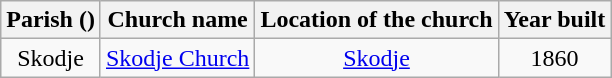<table class="wikitable" style="text-align:center">
<tr>
<th>Parish ()</th>
<th>Church name</th>
<th>Location of the church</th>
<th>Year built</th>
</tr>
<tr>
<td>Skodje</td>
<td><a href='#'>Skodje Church</a></td>
<td><a href='#'>Skodje</a></td>
<td>1860</td>
</tr>
</table>
